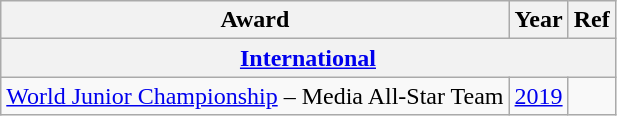<table class="wikitable">
<tr>
<th>Award</th>
<th>Year</th>
<th>Ref</th>
</tr>
<tr>
<th colspan="3"><a href='#'>International</a></th>
</tr>
<tr>
<td><a href='#'>World Junior Championship</a> – Media All-Star Team</td>
<td><a href='#'>2019</a></td>
<td></td>
</tr>
</table>
